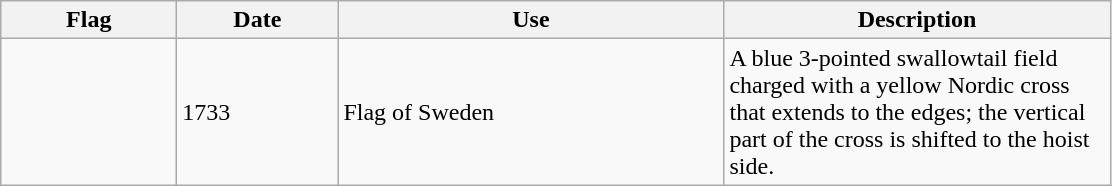<table class="wikitable">
<tr>
<th style="width:110px;">Flag</th>
<th style="width:100px;">Date</th>
<th style="width:250px;">Use</th>
<th style="width:250px;">Description</th>
</tr>
<tr>
<td></td>
<td>1733</td>
<td>Flag of Sweden</td>
<td>A blue 3-pointed swallowtail field charged with a yellow Nordic cross that extends to the edges; the vertical part of the cross is shifted to the hoist side.</td>
</tr>
</table>
